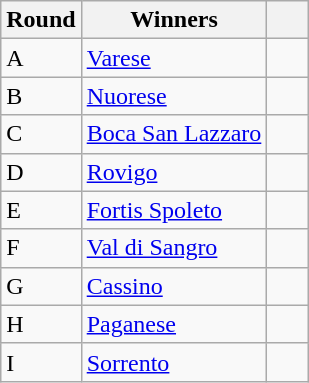<table class="wikitable">
<tr>
<th>Round</th>
<th>Winners</th>
<th width="20"></th>
</tr>
<tr>
<td>A</td>
<td><a href='#'>Varese</a></td>
<td></td>
</tr>
<tr>
<td>B</td>
<td><a href='#'>Nuorese</a></td>
<td></td>
</tr>
<tr>
<td>C</td>
<td><a href='#'>Boca San Lazzaro</a></td>
<td></td>
</tr>
<tr>
<td>D</td>
<td><a href='#'>Rovigo</a></td>
<td></td>
</tr>
<tr>
<td>E</td>
<td><a href='#'>Fortis Spoleto</a></td>
<td></td>
</tr>
<tr>
<td>F</td>
<td><a href='#'>Val di Sangro</a></td>
<td></td>
</tr>
<tr>
<td>G</td>
<td><a href='#'>Cassino</a></td>
<td></td>
</tr>
<tr>
<td>H</td>
<td><a href='#'>Paganese</a></td>
<td></td>
</tr>
<tr>
<td>I</td>
<td><a href='#'>Sorrento</a></td>
<td></td>
</tr>
</table>
